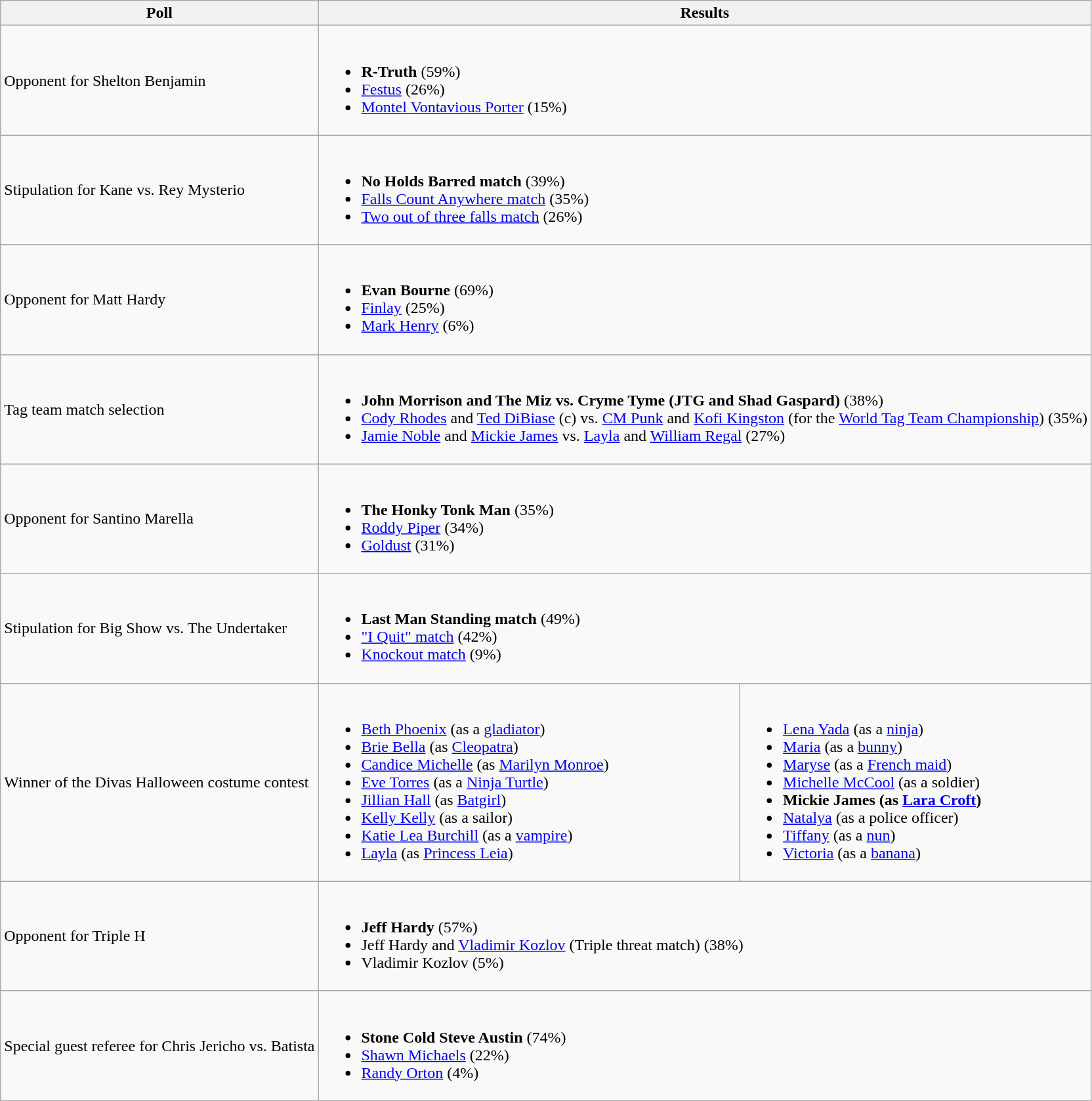<table class="wikitable">
<tr>
<th><strong>Poll</strong></th>
<th colspan=2><strong>Results</strong></th>
</tr>
<tr>
<td>Opponent for Shelton Benjamin</td>
<td colspan=2><br><ul><li><strong>R-Truth</strong> (59%)</li><li><a href='#'>Festus</a> (26%)</li><li><a href='#'>Montel Vontavious Porter</a> (15%)</li></ul></td>
</tr>
<tr>
<td>Stipulation for Kane vs. Rey Mysterio</td>
<td colspan=2><br><ul><li><strong>No Holds Barred match</strong> (39%)</li><li><a href='#'>Falls Count Anywhere match</a> (35%)</li><li><a href='#'>Two out of three falls match</a> (26%)</li></ul></td>
</tr>
<tr>
<td>Opponent for Matt Hardy</td>
<td colspan=2><br><ul><li><strong>Evan Bourne</strong> (69%)</li><li><a href='#'>Finlay</a> (25%)</li><li><a href='#'>Mark Henry</a> (6%)</li></ul></td>
</tr>
<tr>
<td>Tag team match selection</td>
<td colspan=2><br><ul><li><strong>John Morrison and The Miz vs. Cryme Tyme (JTG and Shad Gaspard)</strong> (38%)</li><li><a href='#'>Cody Rhodes</a> and <a href='#'>Ted DiBiase</a> (c) vs. <a href='#'>CM Punk</a> and <a href='#'>Kofi Kingston</a> (for the <a href='#'>World Tag Team Championship</a>) (35%)</li><li><a href='#'>Jamie Noble</a> and <a href='#'>Mickie James</a> vs. <a href='#'>Layla</a> and <a href='#'>William Regal</a> (27%)</li></ul></td>
</tr>
<tr>
<td>Opponent for Santino Marella</td>
<td colspan=2><br><ul><li><strong>The Honky Tonk Man</strong> (35%)</li><li><a href='#'>Roddy Piper</a> (34%)</li><li><a href='#'>Goldust</a> (31%)</li></ul></td>
</tr>
<tr>
<td>Stipulation for Big Show vs. The Undertaker</td>
<td colspan=2><br><ul><li><strong>Last Man Standing match</strong> (49%)</li><li><a href='#'>"I Quit" match</a> (42%)</li><li><a href='#'>Knockout match</a> (9%)</li></ul></td>
</tr>
<tr>
<td>Winner of the Divas Halloween costume contest</td>
<td><br><ul><li><a href='#'>Beth Phoenix</a> (as a <a href='#'>gladiator</a>)</li><li><a href='#'>Brie Bella</a> (as <a href='#'>Cleopatra</a>)</li><li><a href='#'>Candice Michelle</a> (as <a href='#'>Marilyn Monroe</a>)</li><li><a href='#'>Eve Torres</a> (as a <a href='#'>Ninja Turtle</a>)</li><li><a href='#'>Jillian Hall</a> (as <a href='#'>Batgirl</a>)</li><li><a href='#'>Kelly Kelly</a> (as a sailor)</li><li><a href='#'>Katie Lea Burchill</a> (as a <a href='#'>vampire</a>)</li><li><a href='#'>Layla</a> (as <a href='#'>Princess Leia</a>)</li></ul></td>
<td><br><ul><li><a href='#'>Lena Yada</a> (as a <a href='#'>ninja</a>)</li><li><a href='#'>Maria</a> (as a <a href='#'>bunny</a>)</li><li><a href='#'>Maryse</a> (as a <a href='#'>French maid</a>)</li><li><a href='#'>Michelle McCool</a> (as a soldier)</li><li><strong>Mickie James (as <a href='#'>Lara Croft</a>)</strong></li><li><a href='#'>Natalya</a> (as a police officer)</li><li><a href='#'>Tiffany</a> (as a <a href='#'>nun</a>)</li><li><a href='#'>Victoria</a> (as a <a href='#'>banana</a>)</li></ul></td>
</tr>
<tr>
<td>Opponent for Triple H</td>
<td colspan=2><br><ul><li><strong>Jeff Hardy</strong> (57%)</li><li>Jeff Hardy and <a href='#'>Vladimir Kozlov</a> (Triple threat match) (38%)</li><li>Vladimir Kozlov (5%)</li></ul></td>
</tr>
<tr>
<td>Special guest referee for Chris Jericho vs. Batista</td>
<td colspan=2><br><ul><li><strong>Stone Cold Steve Austin</strong> (74%)</li><li><a href='#'>Shawn Michaels</a> (22%)</li><li><a href='#'>Randy Orton</a> (4%)</li></ul></td>
</tr>
</table>
